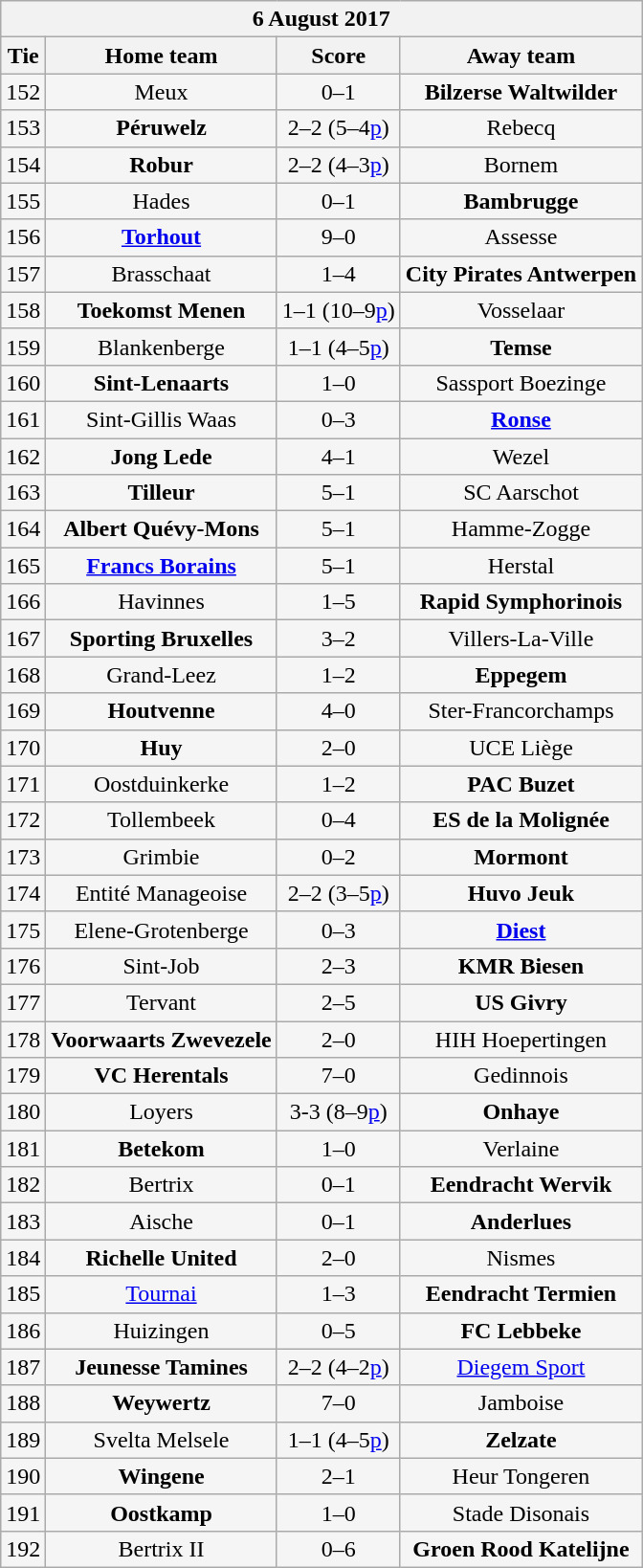<table class="wikitable" style="background:WhiteSmoke; text-align:center">
<tr>
<th colspan="4">6 August 2017</th>
</tr>
<tr>
<th>Tie</th>
<th>Home team</th>
<th>Score</th>
<th>Away team</th>
</tr>
<tr>
<td>152</td>
<td>Meux</td>
<td>0–1</td>
<td><strong>Bilzerse Waltwilder</strong></td>
</tr>
<tr>
<td>153</td>
<td><strong>Péruwelz</strong></td>
<td>2–2 (5–4<a href='#'>p</a>)</td>
<td>Rebecq</td>
</tr>
<tr>
<td>154</td>
<td><strong>Robur</strong></td>
<td>2–2 (4–3<a href='#'>p</a>)</td>
<td>Bornem</td>
</tr>
<tr>
<td>155</td>
<td>Hades</td>
<td>0–1</td>
<td><strong>Bambrugge</strong></td>
</tr>
<tr>
<td>156</td>
<td><strong><a href='#'>Torhout</a></strong></td>
<td>9–0</td>
<td>Assesse</td>
</tr>
<tr>
<td>157</td>
<td>Brasschaat</td>
<td>1–4</td>
<td><strong>City Pirates Antwerpen</strong></td>
</tr>
<tr>
<td>158</td>
<td><strong>Toekomst Menen</strong></td>
<td>1–1 (10–9<a href='#'>p</a>)</td>
<td>Vosselaar</td>
</tr>
<tr>
<td>159</td>
<td>Blankenberge</td>
<td>1–1 (4–5<a href='#'>p</a>)</td>
<td><strong>Temse</strong></td>
</tr>
<tr>
<td>160</td>
<td><strong>Sint-Lenaarts</strong></td>
<td>1–0</td>
<td>Sassport Boezinge</td>
</tr>
<tr>
<td>161</td>
<td>Sint-Gillis Waas</td>
<td>0–3</td>
<td><strong><a href='#'>Ronse</a></strong></td>
</tr>
<tr>
<td>162</td>
<td><strong>Jong Lede</strong></td>
<td>4–1</td>
<td>Wezel</td>
</tr>
<tr>
<td>163</td>
<td><strong>Tilleur</strong></td>
<td>5–1</td>
<td>SC Aarschot</td>
</tr>
<tr>
<td>164</td>
<td><strong>Albert Quévy-Mons</strong></td>
<td>5–1</td>
<td>Hamme-Zogge</td>
</tr>
<tr>
<td>165</td>
<td><strong><a href='#'>Francs Borains</a></strong></td>
<td>5–1</td>
<td>Herstal</td>
</tr>
<tr>
<td>166</td>
<td>Havinnes</td>
<td>1–5</td>
<td><strong>Rapid Symphorinois</strong></td>
</tr>
<tr>
<td>167</td>
<td><strong>Sporting Bruxelles</strong></td>
<td>3–2</td>
<td>Villers-La-Ville</td>
</tr>
<tr>
<td>168</td>
<td>Grand-Leez</td>
<td>1–2</td>
<td><strong>Eppegem</strong></td>
</tr>
<tr>
<td>169</td>
<td><strong>Houtvenne</strong></td>
<td>4–0</td>
<td>Ster-Francorchamps</td>
</tr>
<tr>
<td>170</td>
<td><strong>Huy</strong></td>
<td>2–0</td>
<td>UCE Liège</td>
</tr>
<tr>
<td>171</td>
<td>Oostduinkerke</td>
<td>1–2</td>
<td><strong>PAC Buzet</strong></td>
</tr>
<tr>
<td>172</td>
<td>Tollembeek</td>
<td>0–4</td>
<td><strong>ES de la Molignée</strong></td>
</tr>
<tr>
<td>173</td>
<td>Grimbie</td>
<td>0–2</td>
<td><strong>Mormont</strong></td>
</tr>
<tr>
<td>174</td>
<td>Entité Manageoise</td>
<td>2–2 (3–5<a href='#'>p</a>)</td>
<td><strong>Huvo Jeuk</strong></td>
</tr>
<tr>
<td>175</td>
<td>Elene-Grotenberge</td>
<td>0–3</td>
<td><strong><a href='#'>Diest</a></strong></td>
</tr>
<tr>
<td>176</td>
<td>Sint-Job</td>
<td>2–3</td>
<td><strong>KMR Biesen</strong></td>
</tr>
<tr>
<td>177</td>
<td>Tervant</td>
<td>2–5</td>
<td><strong>US Givry</strong></td>
</tr>
<tr>
<td>178</td>
<td><strong>Voorwaarts Zwevezele</strong></td>
<td>2–0</td>
<td>HIH Hoepertingen</td>
</tr>
<tr>
<td>179</td>
<td><strong>VC Herentals</strong></td>
<td>7–0</td>
<td>Gedinnois</td>
</tr>
<tr>
<td>180</td>
<td>Loyers</td>
<td>3-3 (8–9<a href='#'>p</a>)</td>
<td><strong>Onhaye</strong></td>
</tr>
<tr>
<td>181</td>
<td><strong>Betekom</strong></td>
<td>1–0</td>
<td>Verlaine</td>
</tr>
<tr>
<td>182</td>
<td>Bertrix</td>
<td>0–1</td>
<td><strong>Eendracht Wervik</strong></td>
</tr>
<tr>
<td>183</td>
<td>Aische</td>
<td>0–1</td>
<td><strong>Anderlues</strong></td>
</tr>
<tr>
<td>184</td>
<td><strong>Richelle United</strong></td>
<td>2–0</td>
<td>Nismes</td>
</tr>
<tr>
<td>185</td>
<td><a href='#'>Tournai</a></td>
<td>1–3</td>
<td><strong>Eendracht Termien</strong></td>
</tr>
<tr>
<td>186</td>
<td>Huizingen</td>
<td>0–5</td>
<td><strong>FC Lebbeke</strong></td>
</tr>
<tr>
<td>187</td>
<td><strong>Jeunesse Tamines</strong></td>
<td>2–2 (4–2<a href='#'>p</a>)</td>
<td><a href='#'>Diegem Sport</a></td>
</tr>
<tr>
<td>188</td>
<td><strong>Weywertz</strong></td>
<td>7–0</td>
<td>Jamboise</td>
</tr>
<tr>
<td>189</td>
<td>Svelta Melsele</td>
<td>1–1 (4–5<a href='#'>p</a>)</td>
<td><strong>Zelzate</strong></td>
</tr>
<tr>
<td>190</td>
<td><strong>Wingene</strong></td>
<td>2–1</td>
<td>Heur Tongeren</td>
</tr>
<tr>
<td>191</td>
<td><strong>Oostkamp</strong></td>
<td>1–0</td>
<td>Stade Disonais</td>
</tr>
<tr>
<td>192</td>
<td>Bertrix II</td>
<td>0–6</td>
<td><strong>Groen Rood Katelijne</strong></td>
</tr>
</table>
